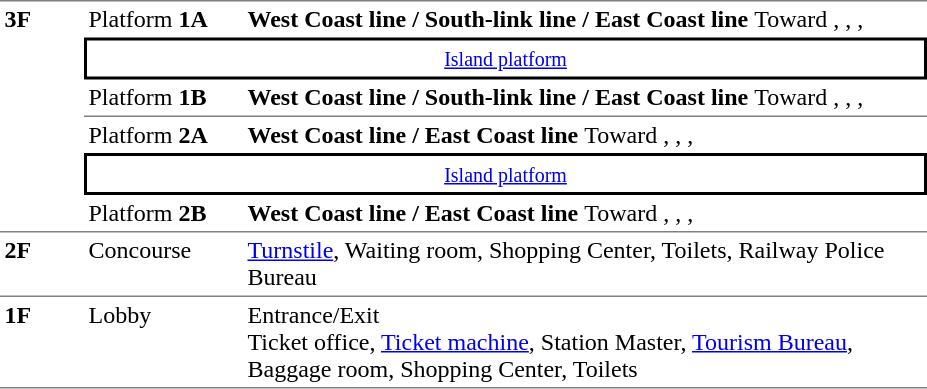<table border=0 cellspacing=0 cellpadding=3>
<tr>
<td style="border-top:solid 1px gray;" rowspan=3 valign=top><strong>3F</strong></td>
<td style="border-top:solid 1px gray;" width=100>Platform <strong>1A</strong></td>
<td style="border-top:solid 1px gray;" width=450><strong>West Coast line / South-link line / East Coast line </strong>  Toward , , , </td>
</tr>
<tr>
<td style="border-top:solid 2px black;border-right:solid 2px black;border-left:solid 2px black;border-bottom:solid 2px black;text-align:center;" colspan=2><small><a href='#'>Island platform</a></small></td>
</tr>
<tr>
<td style="border-bottom:solid 1px gray;" width=100>Platform <strong>1B</strong></td>
<td style="border-bottom:solid 1px gray;" width=450><strong>West Coast line / South-link line / East Coast line </strong> Toward , , , </td>
</tr>
<tr>
<td style="border-bottom:solid 1px gray;" rowspan=3 valign=top></td>
<td style="border-bottom:solid 0px gray;" width=100>Platform <strong>2A</strong></td>
<td style="border-bottom:solid 0px gray;" width=450><strong>West Coast line / East Coast line </strong> Toward , , , </td>
</tr>
<tr>
<td style="border-top:solid 2px black;border-right:solid 2px black;border-left:solid 2px black;border-bottom:solid 2px black;text-align:center;" colspan=2><small><a href='#'>Island platform</a></small></td>
</tr>
<tr>
<td style="border-bottom:solid 1px gray;" width=100>Platform <strong>2B</strong></td>
<td style="border-bottom:solid 1px gray;" width=450><strong>West Coast line / East Coast line </strong> Toward , , , </td>
</tr>
<tr>
<td style="border-bottom:solid 1px gray;" valign=top><strong>2F</strong></td>
<td style="border-bottom:solid 1px gray;" valign=top>Concourse</td>
<td style="border-bottom:solid 1px gray;" valign=top><a href='#'>Turnstile</a>, Waiting room, Shopping Center, Toilets, Railway Police Bureau</td>
</tr>
<tr>
<td style="border-bottom:solid 1px gray;border-top:solid 0px gray;" width=50 valign=top><strong>1F</strong></td>
<td style="border-bottom:solid 1px gray;" width=100 valign=top>Lobby</td>
<td style="border-bottom:solid 1px gray;" width=390 valign=top>Entrance/Exit<br> Ticket office, <a href='#'>Ticket machine</a>, Station Master, <a href='#'>Tourism Bureau</a>, Baggage room, Shopping Center, Toilets</td>
</tr>
<tr>
</tr>
</table>
